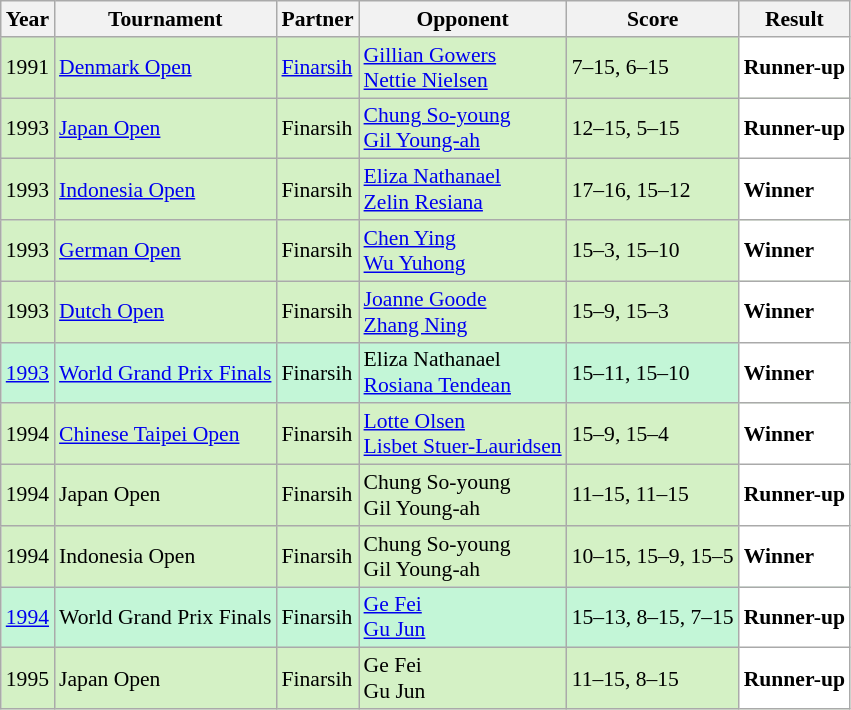<table class="sortable wikitable" style="font-size: 90%;">
<tr>
<th>Year</th>
<th>Tournament</th>
<th>Partner</th>
<th>Opponent</th>
<th>Score</th>
<th>Result</th>
</tr>
<tr style="background:#D4F1C5">
<td align="center">1991</td>
<td align="left"><a href='#'>Denmark Open</a></td>
<td align="left"> <a href='#'>Finarsih</a></td>
<td align="left"> <a href='#'>Gillian Gowers</a> <br>  <a href='#'>Nettie Nielsen</a></td>
<td align="left">7–15, 6–15</td>
<td style="text-align:left; background:white"> <strong>Runner-up</strong></td>
</tr>
<tr style="background:#D4F1C5">
<td align="center">1993</td>
<td align="left"><a href='#'>Japan Open</a></td>
<td align="left"> Finarsih</td>
<td align="left"> <a href='#'>Chung So-young</a> <br>  <a href='#'>Gil Young-ah</a></td>
<td align="left">12–15, 5–15</td>
<td style="text-align:left; background:white"> <strong>Runner-up</strong></td>
</tr>
<tr style="background:#D4F1C5">
<td align="center">1993</td>
<td align="left"><a href='#'>Indonesia Open</a></td>
<td align="left"> Finarsih</td>
<td align="left"> <a href='#'>Eliza Nathanael</a> <br>  <a href='#'>Zelin Resiana</a></td>
<td align="left">17–16, 15–12</td>
<td style="text-align:left; background:white"> <strong>Winner</strong></td>
</tr>
<tr style="background:#D4F1C5">
<td align="center">1993</td>
<td align="left"><a href='#'>German Open</a></td>
<td align="left"> Finarsih</td>
<td align="left"> <a href='#'>Chen Ying</a> <br>  <a href='#'>Wu Yuhong</a></td>
<td align="left">15–3, 15–10</td>
<td style="text-align:left; background:white"> <strong>Winner</strong></td>
</tr>
<tr style="background:#D4F1C5">
<td align="center">1993</td>
<td align="left"><a href='#'>Dutch Open</a></td>
<td align="left">Finarsih</td>
<td align="left"> <a href='#'>Joanne Goode</a> <br>  <a href='#'>Zhang Ning</a></td>
<td align="left">15–9, 15–3</td>
<td style="text-align:left; background:white"> <strong>Winner</strong></td>
</tr>
<tr style="background:#C3F6D7">
<td align="center"><a href='#'>1993</a></td>
<td align="left"><a href='#'>World Grand Prix Finals</a></td>
<td align="left"> Finarsih</td>
<td align="left"> Eliza Nathanael <br>  <a href='#'>Rosiana Tendean</a></td>
<td align="left">15–11, 15–10</td>
<td style="text-align:left; background:white"> <strong>Winner</strong></td>
</tr>
<tr style="background:#D4F1C5">
<td align="center">1994</td>
<td align="left"><a href='#'>Chinese Taipei Open</a></td>
<td align="left"> Finarsih</td>
<td align="left"> <a href='#'>Lotte Olsen</a> <br>  <a href='#'>Lisbet Stuer-Lauridsen</a></td>
<td align="left">15–9, 15–4</td>
<td style="text-align:left; background:white"> <strong>Winner</strong></td>
</tr>
<tr style="background:#D4F1C5">
<td align="center">1994</td>
<td align="left">Japan Open</td>
<td align="left"> Finarsih</td>
<td align="left"> Chung So-young <br>  Gil Young-ah</td>
<td align="left">11–15, 11–15</td>
<td style="text-align:left; background:white"> <strong>Runner-up</strong></td>
</tr>
<tr style="background:#D4F1C5">
<td align="center">1994</td>
<td align="left">Indonesia Open</td>
<td align="left"> Finarsih</td>
<td align="left"> Chung So-young <br>  Gil Young-ah</td>
<td align="left">10–15, 15–9, 15–5</td>
<td style="text-align:left; background:white"> <strong>Winner</strong></td>
</tr>
<tr style="background:#C3F6D7">
<td align="center"><a href='#'>1994</a></td>
<td align="left">World Grand Prix Finals</td>
<td align="left"> Finarsih</td>
<td align="left"> <a href='#'>Ge Fei</a> <br>  <a href='#'>Gu Jun</a></td>
<td align="left">15–13, 8–15, 7–15</td>
<td style="text-align:left; background:white"> <strong>Runner-up</strong></td>
</tr>
<tr style="background:#D4F1C5">
<td align="center">1995</td>
<td align="left">Japan Open</td>
<td align="left"> Finarsih</td>
<td align="left"> Ge Fei <br>  Gu Jun</td>
<td align="left">11–15, 8–15</td>
<td style="text-align:left; background:white"> <strong>Runner-up</strong></td>
</tr>
</table>
